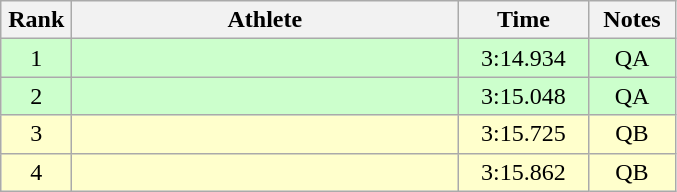<table class=wikitable style="text-align:center">
<tr>
<th width=40>Rank</th>
<th width=250>Athlete</th>
<th width=80>Time</th>
<th width=50>Notes</th>
</tr>
<tr bgcolor="ccffcc">
<td>1</td>
<td align=left></td>
<td>3:14.934</td>
<td>QA</td>
</tr>
<tr bgcolor="ccffcc">
<td>2</td>
<td align=left></td>
<td>3:15.048</td>
<td>QA</td>
</tr>
<tr bgcolor="ffffcc">
<td>3</td>
<td align=left></td>
<td>3:15.725</td>
<td>QB</td>
</tr>
<tr bgcolor="ffffcc">
<td>4</td>
<td align=left></td>
<td>3:15.862</td>
<td>QB</td>
</tr>
</table>
